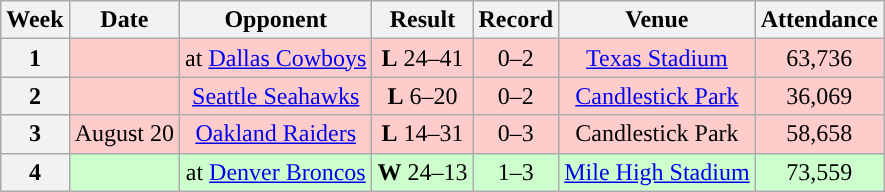<table class="wikitable" style="text-align:center">
<tr>
<th>Week</th>
<th>Date</th>
<th>Opponent</th>
<th>Result</th>
<th>Record</th>
<th>Venue</th>
<th>Attendance</th>
</tr>
<tr style="background:#fcc">
<th>1</th>
<td></td>
<td>at <a href='#'>Dallas Cowboys</a></td>
<td><strong>L</strong> 24–41</td>
<td>0–2</td>
<td><a href='#'>Texas Stadium</a></td>
<td>63,736</td>
</tr>
<tr style="background:#fcc">
<th>2</th>
<td></td>
<td><a href='#'>Seattle Seahawks</a></td>
<td><strong>L</strong> 6–20</td>
<td>0–2</td>
<td><a href='#'>Candlestick Park</a></td>
<td>36,069</td>
</tr>
<tr style="background:#fcc">
<th>3</th>
<td>August 20</td>
<td><a href='#'>Oakland Raiders</a></td>
<td><strong>L</strong> 14–31</td>
<td>0–3</td>
<td>Candlestick Park</td>
<td>58,658</td>
</tr>
<tr style="background:#cfc">
<th>4</th>
<td></td>
<td>at <a href='#'>Denver Broncos</a></td>
<td><strong>W</strong> 24–13</td>
<td>1–3</td>
<td><a href='#'>Mile High Stadium</a></td>
<td>73,559</td>
</tr>
</table>
